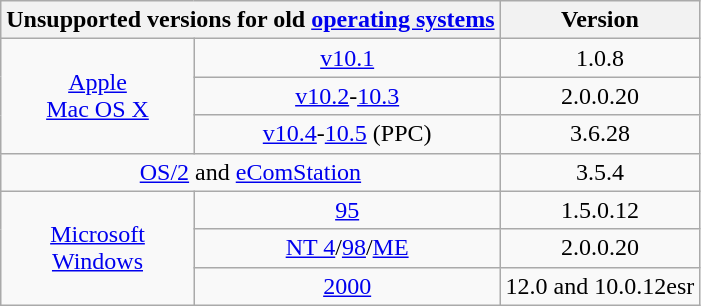<table class="wikitable floatright" style="text-align:center;">
<tr>
<th colspan="2">Unsupported versions for old <a href='#'>operating systems</a></th>
<th>Version</th>
</tr>
<tr>
<td rowspan="3"><a href='#'>Apple</a><br><a href='#'>Mac OS X</a></td>
<td><a href='#'>v10.1</a></td>
<td>1.0.8</td>
</tr>
<tr>
<td><a href='#'>v10.2</a>-<a href='#'>10.3</a></td>
<td>2.0.0.20</td>
</tr>
<tr>
<td><a href='#'>v10.4</a>-<a href='#'>10.5</a> (PPC)</td>
<td>3.6.28</td>
</tr>
<tr>
<td colspan="2"><a href='#'>OS/2</a> and <a href='#'>eComStation</a></td>
<td>3.5.4</td>
</tr>
<tr>
<td rowspan="3"><a href='#'>Microsoft</a><br><a href='#'>Windows</a></td>
<td><a href='#'>95</a></td>
<td>1.5.0.12</td>
</tr>
<tr>
<td><a href='#'>NT 4</a>/<a href='#'>98</a>/<a href='#'>ME</a></td>
<td>2.0.0.20</td>
</tr>
<tr>
<td><a href='#'>2000</a></td>
<td>12.0 and 10.0.12esr</td>
</tr>
</table>
